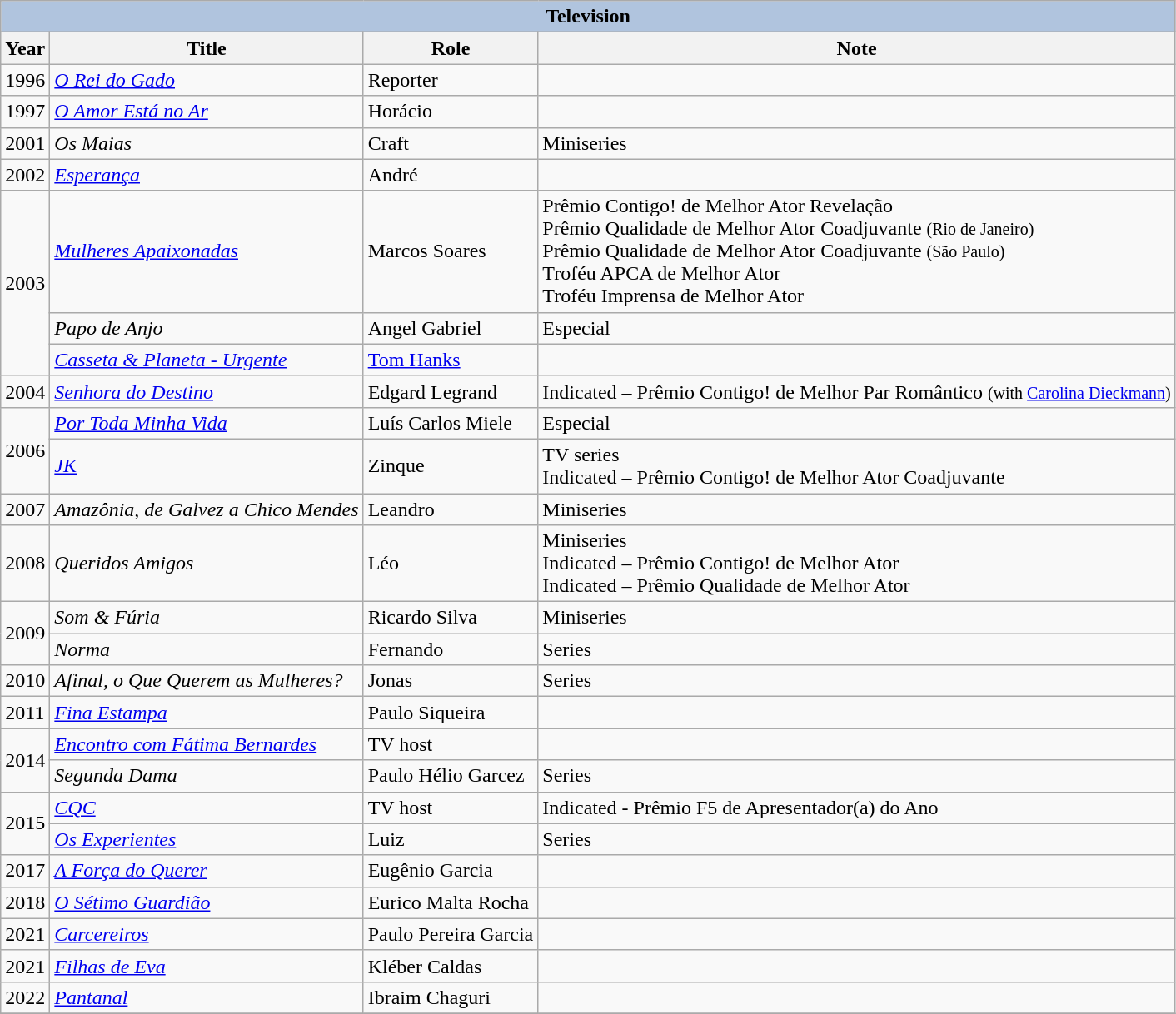<table class="wikitable">
<tr>
<th colspan="4" style="background: LightSteelBlue;">Television</th>
</tr>
<tr>
<th>Year</th>
<th>Title</th>
<th>Role</th>
<th>Note</th>
</tr>
<tr>
<td>1996</td>
<td><em><a href='#'>O Rei do Gado</a></em></td>
<td>Reporter</td>
<td></td>
</tr>
<tr>
<td>1997</td>
<td><em><a href='#'>O Amor Está no Ar</a></em></td>
<td>Horácio</td>
<td></td>
</tr>
<tr>
<td>2001</td>
<td><em>Os Maias</em></td>
<td>Craft</td>
<td>Miniseries</td>
</tr>
<tr>
<td>2002</td>
<td><em><a href='#'>Esperança</a></em></td>
<td>André</td>
<td></td>
</tr>
<tr>
<td rowspan="3">2003</td>
<td><em><a href='#'>Mulheres Apaixonadas</a></em></td>
<td>Marcos Soares</td>
<td>Prêmio Contigo! de Melhor Ator Revelação<br>Prêmio Qualidade de Melhor Ator Coadjuvante <small>(Rio de Janeiro)</small><br>Prêmio Qualidade de Melhor Ator Coadjuvante <small>(São Paulo)</small><br> Troféu APCA de Melhor Ator<br> Troféu Imprensa de Melhor Ator</td>
</tr>
<tr>
<td><em>Papo de Anjo</em></td>
<td>Angel Gabriel</td>
<td>Especial</td>
</tr>
<tr>
<td><em><a href='#'>Casseta & Planeta - Urgente</a></em></td>
<td><a href='#'>Tom Hanks</a></td>
<td></td>
</tr>
<tr>
<td>2004</td>
<td><em><a href='#'>Senhora do Destino</a></em></td>
<td>Edgard Legrand</td>
<td>Indicated – Prêmio Contigo! de Melhor Par Romântico <small>(with <a href='#'>Carolina Dieckmann</a>)</small></td>
</tr>
<tr>
<td rowspan="2">2006</td>
<td><em><a href='#'>Por Toda Minha Vida</a></em></td>
<td>Luís Carlos Miele</td>
<td>Especial</td>
</tr>
<tr>
<td><em><a href='#'>JK</a></em></td>
<td>Zinque</td>
<td>TV series <br>Indicated – Prêmio Contigo! de Melhor Ator Coadjuvante</td>
</tr>
<tr>
<td>2007</td>
<td><em>Amazônia, de Galvez a Chico Mendes</em></td>
<td>Leandro</td>
<td>Miniseries</td>
</tr>
<tr>
<td>2008</td>
<td><em>Queridos Amigos</em></td>
<td>Léo</td>
<td>Miniseries<br>Indicated – Prêmio Contigo! de Melhor Ator <br>Indicated – Prêmio Qualidade de Melhor Ator</td>
</tr>
<tr>
<td rowspan="2">2009</td>
<td><em>Som & Fúria</em></td>
<td>Ricardo Silva</td>
<td>Miniseries</td>
</tr>
<tr>
<td><em>Norma</em></td>
<td>Fernando</td>
<td>Series</td>
</tr>
<tr>
<td>2010</td>
<td><em>Afinal, o Que Querem as Mulheres?</em></td>
<td>Jonas</td>
<td>Series</td>
</tr>
<tr>
<td>2011</td>
<td><em><a href='#'>Fina Estampa</a></em></td>
<td>Paulo Siqueira</td>
<td></td>
</tr>
<tr>
<td rowspan="2">2014</td>
<td><em><a href='#'>Encontro com Fátima Bernardes</a></em></td>
<td>TV host</td>
<td></td>
</tr>
<tr>
<td><em>Segunda Dama</em></td>
<td>Paulo Hélio Garcez </td>
<td>Series</td>
</tr>
<tr>
<td rowspan="2">2015</td>
<td><em><a href='#'>CQC</a></em></td>
<td>TV host</td>
<td> Indicated - Prêmio F5 de Apresentador(a) do Ano </td>
</tr>
<tr>
<td><em><a href='#'>Os Experientes</a></em></td>
<td>Luiz</td>
<td>Series</td>
</tr>
<tr>
<td>2017</td>
<td><em><a href='#'>A Força do Querer</a></em></td>
<td>Eugênio Garcia</td>
<td></td>
</tr>
<tr>
<td>2018</td>
<td><em><a href='#'>O Sétimo Guardião</a></em></td>
<td>Eurico Malta Rocha</td>
<td></td>
</tr>
<tr>
<td>2021</td>
<td><em><a href='#'>Carcereiros</a></em></td>
<td>Paulo Pereira Garcia</td>
<td></td>
</tr>
<tr>
<td>2021</td>
<td><em><a href='#'>Filhas de Eva</a></em></td>
<td>Kléber Caldas</td>
<td></td>
</tr>
<tr>
<td>2022</td>
<td><em><a href='#'>Pantanal</a></em></td>
<td>Ibraim Chaguri</td>
<td></td>
</tr>
<tr>
</tr>
</table>
